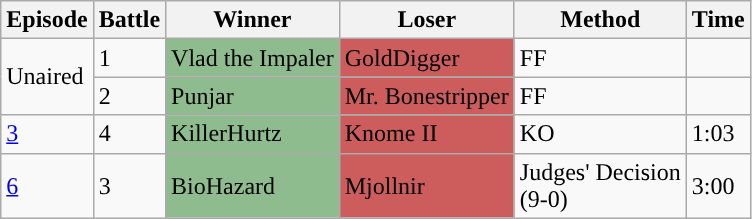<table class="wikitable">
<tr>
<th>Episode</th>
<th>Battle</th>
<th>Winner</th>
<th>Loser</th>
<th>Method</th>
<th>Time</th>
</tr>
<tr>
<td rowspan="2">Unaired</td>
<td>1</td>
<td style="background:DarkSeaGreen;">Vlad the Impaler</td>
<td style="background:IndianRed;">GoldDigger</td>
<td>FF</td>
<td></td>
</tr>
<tr>
<td>2</td>
<td style="background:DarkSeaGreen;">Punjar</td>
<td style="background:IndianRed;">Mr. Bonestripper</td>
<td>FF</td>
<td></td>
</tr>
<tr>
<td><a href='#'>3</a></td>
<td>4</td>
<td style="background:DarkSeaGreen;">KillerHurtz</td>
<td style="background:IndianRed;">Knome II</td>
<td>KO</td>
<td>1:03</td>
</tr>
<tr>
<td><a href='#'>6</a></td>
<td>3</td>
<td style="background:DarkSeaGreen;">BioHazard</td>
<td style="background:IndianRed;">Mjollnir</td>
<td>Judges' Decision<br>(9-0)</td>
<td>3:00</td>
</tr>
</table>
